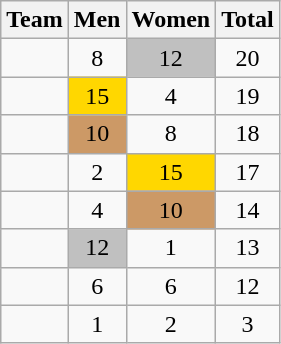<table class="wikitable sortable" style="text-align:center">
<tr>
<th>Team</th>
<th>Men</th>
<th>Women</th>
<th>Total</th>
</tr>
<tr>
<td align=left></td>
<td>8</td>
<td bgcolor=silver>12</td>
<td>20</td>
</tr>
<tr>
<td align=left></td>
<td bgcolor=gold>15</td>
<td>4</td>
<td>19</td>
</tr>
<tr>
<td align=left></td>
<td bgcolor=#CC9966>10</td>
<td>8</td>
<td>18</td>
</tr>
<tr>
<td align=left></td>
<td>2</td>
<td bgcolor=gold>15</td>
<td>17</td>
</tr>
<tr>
<td align=left></td>
<td>4</td>
<td bgcolor=#CC9966>10</td>
<td>14</td>
</tr>
<tr>
<td align=left></td>
<td bgcolor=silver>12</td>
<td>1</td>
<td>13</td>
</tr>
<tr>
<td align=left></td>
<td>6</td>
<td>6</td>
<td>12</td>
</tr>
<tr>
<td align=left></td>
<td>1</td>
<td>2</td>
<td>3</td>
</tr>
</table>
